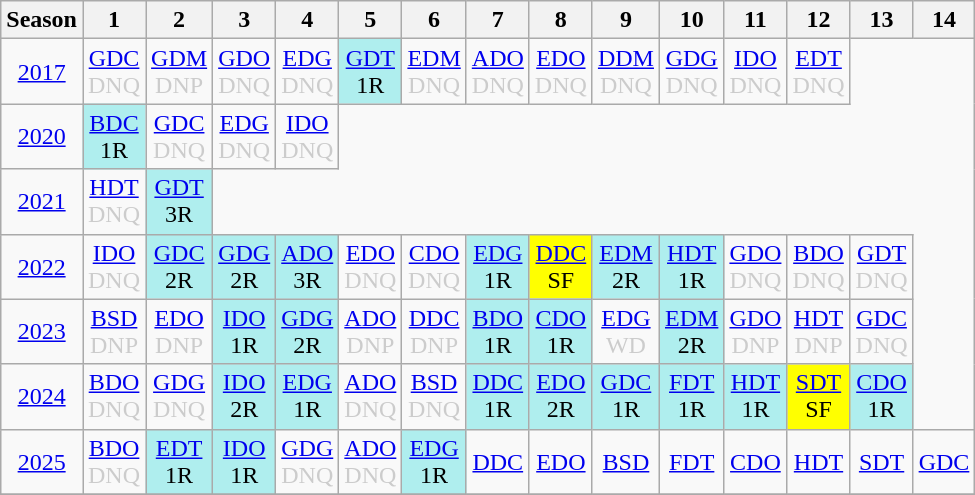<table class="wikitable" style="width:50%; margin:0">
<tr>
<th>Season</th>
<th>1</th>
<th>2</th>
<th>3</th>
<th>4</th>
<th>5</th>
<th>6</th>
<th>7</th>
<th>8</th>
<th>9</th>
<th>10</th>
<th>11</th>
<th>12</th>
<th>13</th>
<th>14</th>
</tr>
<tr>
<td style="text-align:center;"background:#efefef;"><a href='#'>2017</a></td>
<td style="text-align:center; color:#ccc;"><a href='#'>GDC</a><br>DNQ</td>
<td style="text-align:center; color:#ccc;"><a href='#'>GDM</a><br>DNP</td>
<td style="text-align:center; color:#ccc;"><a href='#'>GDO</a><br>DNQ</td>
<td style="text-align:center; color:#ccc;"><a href='#'>EDG</a><br>DNQ</td>
<td style="text-align:center; background:#afeeee;"><a href='#'>GDT</a><br>1R</td>
<td style="text-align:center; color:#ccc;"><a href='#'>EDM</a><br>DNQ</td>
<td style="text-align:center; color:#ccc;"><a href='#'>ADO</a><br>DNQ</td>
<td style="text-align:center; color:#ccc;"><a href='#'>EDO</a><br>DNQ</td>
<td style="text-align:center; color:#ccc;"><a href='#'>DDM</a><br>DNQ</td>
<td style="text-align:center; color:#ccc;"><a href='#'>GDG</a><br>DNQ</td>
<td style="text-align:center; color:#ccc;"><a href='#'>IDO</a><br>DNQ</td>
<td style="text-align:center; color:#ccc;"><a href='#'>EDT</a><br>DNQ</td>
</tr>
<tr>
<td style="text-align:center;"background:#efefef;"><a href='#'>2020</a></td>
<td style="text-align:center; background:#afeeee;"><a href='#'>BDC</a><br>1R</td>
<td style="text-align:center; color:#ccc;"><a href='#'>GDC</a><br>DNQ</td>
<td style="text-align:center; color:#ccc;"><a href='#'>EDG</a><br>DNQ</td>
<td style="text-align:center; color:#ccc;"><a href='#'>IDO</a><br>DNQ</td>
</tr>
<tr>
<td style="text-align:center;"background:#efefef;"><a href='#'>2021</a></td>
<td style="text-align:center; color:#ccc;"><a href='#'>HDT</a><br>DNQ</td>
<td style="text-align:center; background:#afeeee;"><a href='#'>GDT</a><br>3R</td>
</tr>
<tr>
<td style="text-align:center;"background:#efefef;"><a href='#'>2022</a></td>
<td style="text-align:center; color:#ccc;"><a href='#'>IDO</a><br>DNQ</td>
<td style="text-align:center; background:#afeeee;"><a href='#'>GDC</a><br>2R</td>
<td style="text-align:center; background:#afeeee;"><a href='#'>GDG</a><br>2R</td>
<td style="text-align:center; background:#afeeee;"><a href='#'>ADO</a><br>3R</td>
<td style="text-align:center; color:#ccc;"><a href='#'>EDO</a><br>DNQ</td>
<td style="text-align:center; color:#ccc;"><a href='#'>CDO</a><br>DNQ</td>
<td style="text-align:center; background:#afeeee;"><a href='#'>EDG</a><br>1R</td>
<td style="text-align:center; background:yellow;"><a href='#'>DDC</a><br>SF</td>
<td style="text-align:center; background:#afeeee;"><a href='#'>EDM</a><br>2R</td>
<td style="text-align:center; background:#afeeee;"><a href='#'>HDT</a><br>1R</td>
<td style="text-align:center; color:#ccc;"><a href='#'>GDO</a><br>DNQ</td>
<td style="text-align:center; color:#ccc;"><a href='#'>BDO</a><br>DNQ</td>
<td style="text-align:center; color:#ccc;"><a href='#'>GDT</a><br>DNQ</td>
</tr>
<tr>
<td style="text-align:center;"background:#efefef;"><a href='#'>2023</a></td>
<td style="text-align:center; color:#ccc;"><a href='#'>BSD</a><br>DNP</td>
<td style="text-align:center; color:#ccc;"><a href='#'>EDO</a><br>DNP</td>
<td style="text-align:center; background:#afeeee;"><a href='#'>IDO</a><br>1R</td>
<td style="text-align:center; background:#afeeee;"><a href='#'>GDG</a><br>2R</td>
<td style="text-align:center; color:#ccc;"><a href='#'>ADO</a><br>DNP</td>
<td style="text-align:center; color:#ccc;"><a href='#'>DDC</a><br>DNP</td>
<td style="text-align:center; background:#afeeee;"><a href='#'>BDO</a><br>1R</td>
<td style="text-align:center; background:#afeeee;"><a href='#'>CDO</a><br>1R</td>
<td style="text-align:center; color:#ccc;"><a href='#'>EDG</a><br>WD</td>
<td style="text-align:center; background:#afeeee;"><a href='#'>EDM</a><br>2R</td>
<td style="text-align:center; color:#ccc;"><a href='#'>GDO</a><br>DNP</td>
<td style="text-align:center; color:#ccc;"><a href='#'>HDT</a><br>DNP</td>
<td style="text-align:center; color:#ccc;"><a href='#'>GDC</a><br>DNQ</td>
</tr>
<tr>
<td style="text-align:center;"background:#efefef;"><a href='#'>2024</a></td>
<td style="text-align:center; color:#ccc;"><a href='#'>BDO</a><br>DNQ</td>
<td style="text-align:center; color:#ccc;"><a href='#'>GDG</a><br>DNQ</td>
<td style="text-align:center; background:#afeeee;"><a href='#'>IDO</a><br>2R</td>
<td style="text-align:center; background:#afeeee;"><a href='#'>EDG</a><br>1R</td>
<td style="text-align:center; color:#ccc;"><a href='#'>ADO</a><br>DNQ</td>
<td style="text-align:center; color:#ccc;"><a href='#'>BSD</a><br>DNQ</td>
<td style="text-align:center; background:#afeeee;"><a href='#'>DDC</a><br>1R</td>
<td style="text-align:center; background:#afeeee;"><a href='#'>EDO</a><br>2R</td>
<td style="text-align:center; background:#afeeee;"><a href='#'>GDC</a><br>1R</td>
<td style="text-align:center; background:#afeeee;"><a href='#'>FDT</a><br>1R</td>
<td style="text-align:center; background:#afeeee;"><a href='#'>HDT</a><br>1R</td>
<td style="text-align:center; background:yellow;"><a href='#'>SDT</a><br>SF</td>
<td style="text-align:center; background:#afeeee;"><a href='#'>CDO</a><br>1R</td>
</tr>
<tr>
<td style="text-align:center;"background:#efefef;"><a href='#'>2025</a></td>
<td style="text-align:center; color:#ccc;"><a href='#'>BDO</a><br>DNQ</td>
<td style="text-align:center; background:#afeeee;"><a href='#'>EDT</a><br>1R</td>
<td style="text-align:center; background:#afeeee;"><a href='#'>IDO</a><br>1R</td>
<td style="text-align:center; color:#ccc;"><a href='#'>GDG</a><br>DNQ</td>
<td style="text-align:center; color:#ccc;"><a href='#'>ADO</a><br>DNQ</td>
<td style="text-align:center; background:#afeeee;"><a href='#'>EDG</a><br>1R</td>
<td style="text-align:center; color:#ccc;"><a href='#'>DDC</a><br></td>
<td style="text-align:center; color:#ccc;"><a href='#'>EDO</a><br></td>
<td style="text-align:center; color:#ccc;"><a href='#'>BSD</a><br></td>
<td style="text-align:center; color:#ccc;"><a href='#'>FDT</a><br></td>
<td style="text-align:center; color:#ccc;"><a href='#'>CDO</a><br></td>
<td style="text-align:center; color:#ccc;"><a href='#'>HDT</a><br></td>
<td style="text-align:center; color:#ccc;"><a href='#'>SDT</a><br></td>
<td style="text-align:center; color:#ccc;"><a href='#'>GDC</a><br></td>
</tr>
<tr>
</tr>
</table>
